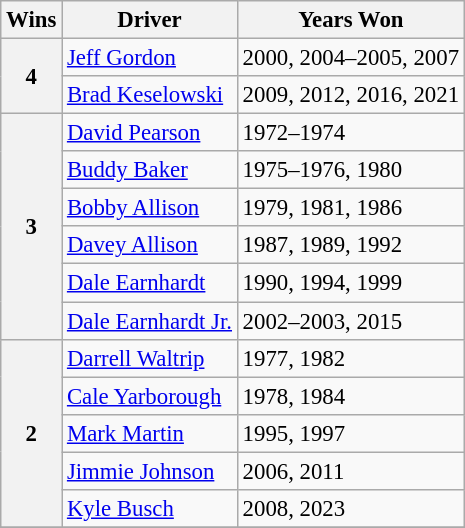<table class="wikitable" style="font-size: 95%;">
<tr>
<th>Wins</th>
<th>Driver</th>
<th>Years Won</th>
</tr>
<tr>
<th rowspan="2">4</th>
<td><a href='#'>Jeff Gordon</a></td>
<td>2000, 2004–2005, 2007</td>
</tr>
<tr>
<td><a href='#'>Brad Keselowski</a></td>
<td>2009, 2012, 2016, 2021</td>
</tr>
<tr>
<th rowspan="6">3</th>
<td><a href='#'>David Pearson</a></td>
<td>1972–1974</td>
</tr>
<tr>
<td><a href='#'>Buddy Baker</a></td>
<td>1975–1976, 1980</td>
</tr>
<tr>
<td><a href='#'>Bobby Allison</a></td>
<td>1979, 1981, 1986</td>
</tr>
<tr>
<td><a href='#'>Davey Allison</a></td>
<td>1987, 1989, 1992</td>
</tr>
<tr>
<td><a href='#'>Dale Earnhardt</a></td>
<td>1990, 1994, 1999</td>
</tr>
<tr>
<td><a href='#'>Dale Earnhardt Jr.</a></td>
<td>2002–2003, 2015</td>
</tr>
<tr>
<th rowspan="5">2</th>
<td><a href='#'>Darrell Waltrip</a></td>
<td>1977, 1982</td>
</tr>
<tr>
<td><a href='#'>Cale Yarborough</a></td>
<td>1978, 1984</td>
</tr>
<tr>
<td><a href='#'>Mark Martin</a></td>
<td>1995, 1997</td>
</tr>
<tr>
<td><a href='#'>Jimmie Johnson</a></td>
<td>2006, 2011</td>
</tr>
<tr>
<td><a href='#'>Kyle Busch</a></td>
<td>2008, 2023</td>
</tr>
<tr>
</tr>
</table>
